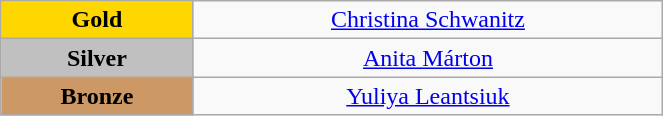<table class="wikitable" style=" text-align:center; " width="35%">
<tr>
<td bgcolor="gold"><strong>Gold</strong></td>
<td><a href='#'>Christina Schwanitz</a><br>  <small><em></em></small></td>
</tr>
<tr>
<td bgcolor="silver"><strong>Silver</strong></td>
<td><a href='#'>Anita Márton</a><br>  <small><em></em></small></td>
</tr>
<tr>
<td bgcolor="CC9966"><strong>Bronze</strong></td>
<td><a href='#'>Yuliya Leantsiuk</a><br>  <small><em></em></small></td>
</tr>
</table>
